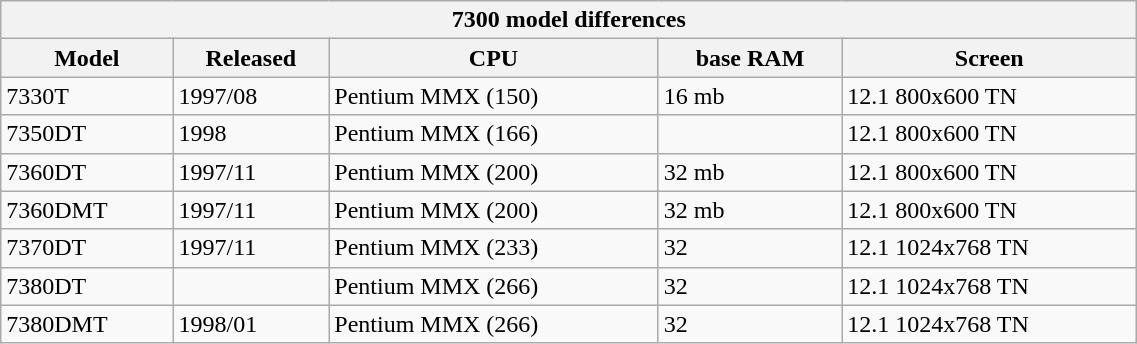<table class="wikitable collapsible collapsed" style="min-width: 60%;">
<tr>
<th colspan="10">7300 model differences</th>
</tr>
<tr>
<th>Model</th>
<th>Released</th>
<th>CPU</th>
<th>base RAM</th>
<th>Screen</th>
</tr>
<tr>
<td>7330T</td>
<td>1997/08</td>
<td>Pentium MMX (150)</td>
<td>16 mb</td>
<td>12.1 800x600 TN</td>
</tr>
<tr>
<td>7350DT</td>
<td>1998</td>
<td>Pentium MMX (166)</td>
<td></td>
<td>12.1 800x600 TN</td>
</tr>
<tr>
<td>7360DT</td>
<td>1997/11</td>
<td>Pentium MMX (200)</td>
<td>32 mb</td>
<td>12.1 800x600 TN</td>
</tr>
<tr>
<td>7360DMT</td>
<td>1997/11</td>
<td>Pentium MMX (200)</td>
<td>32 mb</td>
<td>12.1 800x600 TN</td>
</tr>
<tr>
<td>7370DT</td>
<td>1997/11</td>
<td>Pentium MMX (233)</td>
<td>32</td>
<td>12.1 1024x768 TN</td>
</tr>
<tr>
<td>7380DT</td>
<td></td>
<td>Pentium MMX (266)</td>
<td>32</td>
<td>12.1 1024x768 TN</td>
</tr>
<tr>
<td>7380DMT</td>
<td>1998/01</td>
<td>Pentium MMX (266)</td>
<td>32</td>
<td>12.1 1024x768 TN</td>
</tr>
</table>
